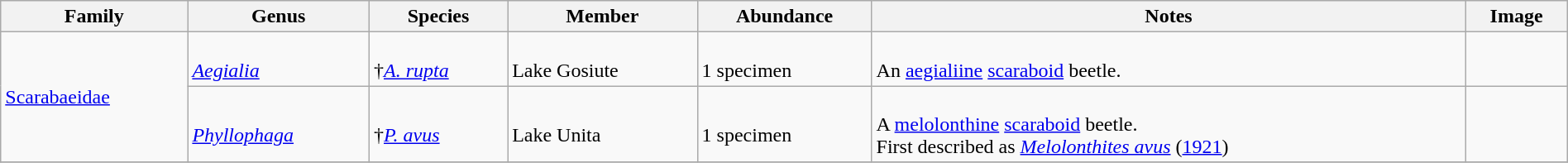<table class="wikitable" style="margin:auto;width:100%;">
<tr>
<th>Family</th>
<th>Genus</th>
<th>Species</th>
<th>Member</th>
<th>Abundance</th>
<th>Notes</th>
<th>Image</th>
</tr>
<tr>
<td rowspan=2><a href='#'>Scarabaeidae</a></td>
<td><br><em><a href='#'>Aegialia</a></em></td>
<td><br>†<em><a href='#'>A. rupta</a></em> </td>
<td><br>Lake Gosiute</td>
<td><br>1 specimen</td>
<td><br>An <a href='#'>aegialiine</a> <a href='#'>scaraboid</a> beetle.</td>
<td><br></td>
</tr>
<tr>
<td><br><em><a href='#'>Phyllophaga</a></em></td>
<td><br>†<em><a href='#'>P. avus</a></em> </td>
<td><br>Lake Unita</td>
<td><br>1 specimen</td>
<td><br>A <a href='#'>melolonthine</a> <a href='#'>scaraboid</a> beetle.<br>First described as <em><a href='#'>Melolonthites avus</a></em> (<a href='#'>1921</a>)</td>
<td><br></td>
</tr>
<tr>
</tr>
</table>
